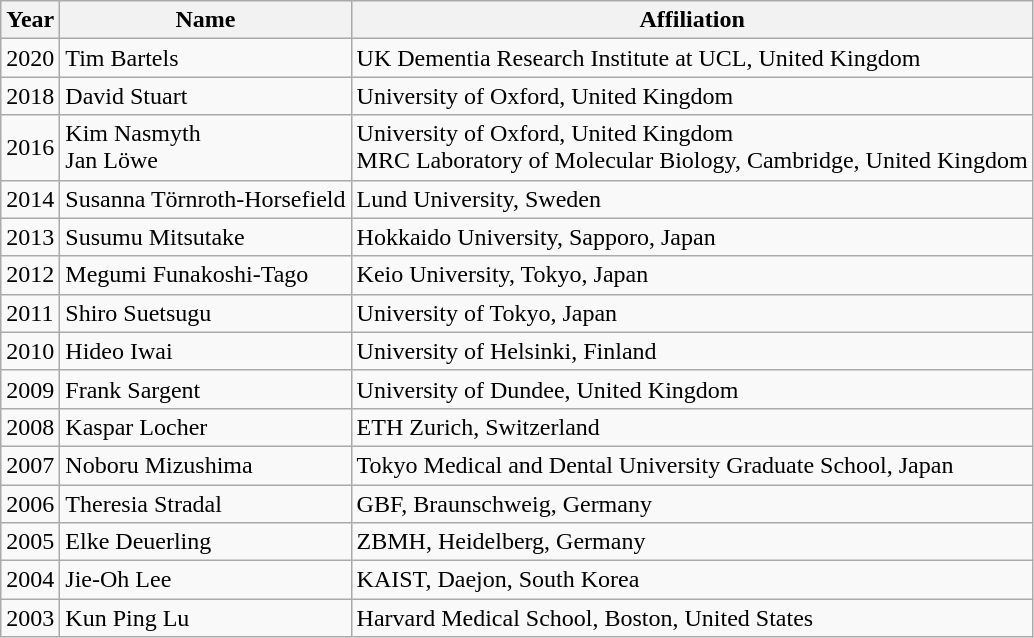<table class="wikitable sortable">
<tr>
<th>Year</th>
<th>Name</th>
<th>Affiliation</th>
</tr>
<tr>
<td>2020</td>
<td>Tim Bartels</td>
<td>UK Dementia Research Institute at UCL, United Kingdom</td>
</tr>
<tr>
<td>2018</td>
<td>David Stuart</td>
<td>University of Oxford, United Kingdom</td>
</tr>
<tr>
<td>2016</td>
<td>Kim Nasmyth<br>Jan Löwe</td>
<td>University of Oxford, United Kingdom<br>MRC Laboratory of Molecular Biology, Cambridge, United Kingdom</td>
</tr>
<tr>
<td>2014</td>
<td>Susanna Törnroth-Horsefield</td>
<td>Lund University, Sweden</td>
</tr>
<tr>
<td>2013</td>
<td>Susumu Mitsutake</td>
<td>Hokkaido University, Sapporo, Japan</td>
</tr>
<tr>
<td>2012</td>
<td>Megumi Funakoshi-Tago</td>
<td>Keio University, Tokyo, Japan</td>
</tr>
<tr>
<td>2011</td>
<td>Shiro Suetsugu</td>
<td>University of Tokyo, Japan</td>
</tr>
<tr>
<td>2010</td>
<td>Hideo Iwai</td>
<td>University of Helsinki, Finland</td>
</tr>
<tr>
<td>2009</td>
<td>Frank Sargent</td>
<td>University of Dundee, United Kingdom</td>
</tr>
<tr>
<td>2008</td>
<td>Kaspar Locher</td>
<td>ETH Zurich, Switzerland</td>
</tr>
<tr>
<td>2007</td>
<td>Noboru Mizushima</td>
<td>Tokyo Medical and Dental University Graduate School, Japan</td>
</tr>
<tr>
<td>2006</td>
<td>Theresia Stradal</td>
<td>GBF, Braunschweig, Germany</td>
</tr>
<tr>
<td>2005</td>
<td>Elke Deuerling</td>
<td>ZBMH, Heidelberg, Germany</td>
</tr>
<tr>
<td>2004</td>
<td>Jie-Oh Lee</td>
<td>KAIST, Daejon, South Korea</td>
</tr>
<tr>
<td>2003</td>
<td>Kun Ping Lu</td>
<td>Harvard Medical School, Boston, United States</td>
</tr>
</table>
